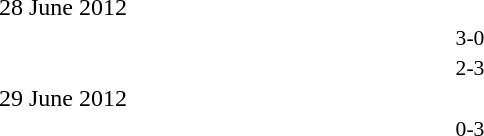<table style="width:50%;" cellspacing="1">
<tr>
<th width=15%></th>
<th width=10%></th>
<th width=15%></th>
</tr>
<tr>
<td>28 June 2012</td>
</tr>
<tr style=font-size:90%>
<td align=right></td>
<td align=center>3-0</td>
<td></td>
</tr>
<tr style=font-size:90%>
<td align=right></td>
<td align=center>2-3</td>
<td></td>
</tr>
<tr>
<td>29 June 2012</td>
</tr>
<tr style=font-size:90%>
<td align=right></td>
<td align=center>0-3</td>
<td></td>
</tr>
</table>
